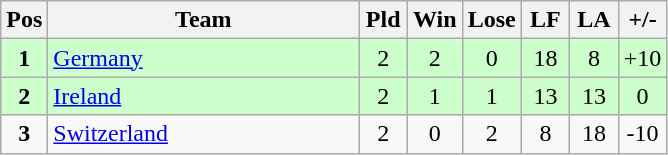<table class="wikitable" style="font-size: 100%">
<tr>
<th width=20>Pos</th>
<th width=200>Team</th>
<th width=25>Pld</th>
<th width=25>Win</th>
<th width=25>Lose</th>
<th width=25>LF</th>
<th width=25>LA</th>
<th width=25>+/-</th>
</tr>
<tr align=center style="background: #ccffcc;">
<td><strong>1</strong></td>
<td align="left"> <a href='#'>Germany</a></td>
<td>2</td>
<td>2</td>
<td>0</td>
<td>18</td>
<td>8</td>
<td>+10</td>
</tr>
<tr align=center style="background: #ccffcc;">
<td><strong>2</strong></td>
<td align="left"> <a href='#'>Ireland</a></td>
<td>2</td>
<td>1</td>
<td>1</td>
<td>13</td>
<td>13</td>
<td>0</td>
</tr>
<tr align=center>
<td><strong>3</strong></td>
<td align="left"> <a href='#'>Switzerland</a></td>
<td>2</td>
<td>0</td>
<td>2</td>
<td>8</td>
<td>18</td>
<td>-10</td>
</tr>
</table>
